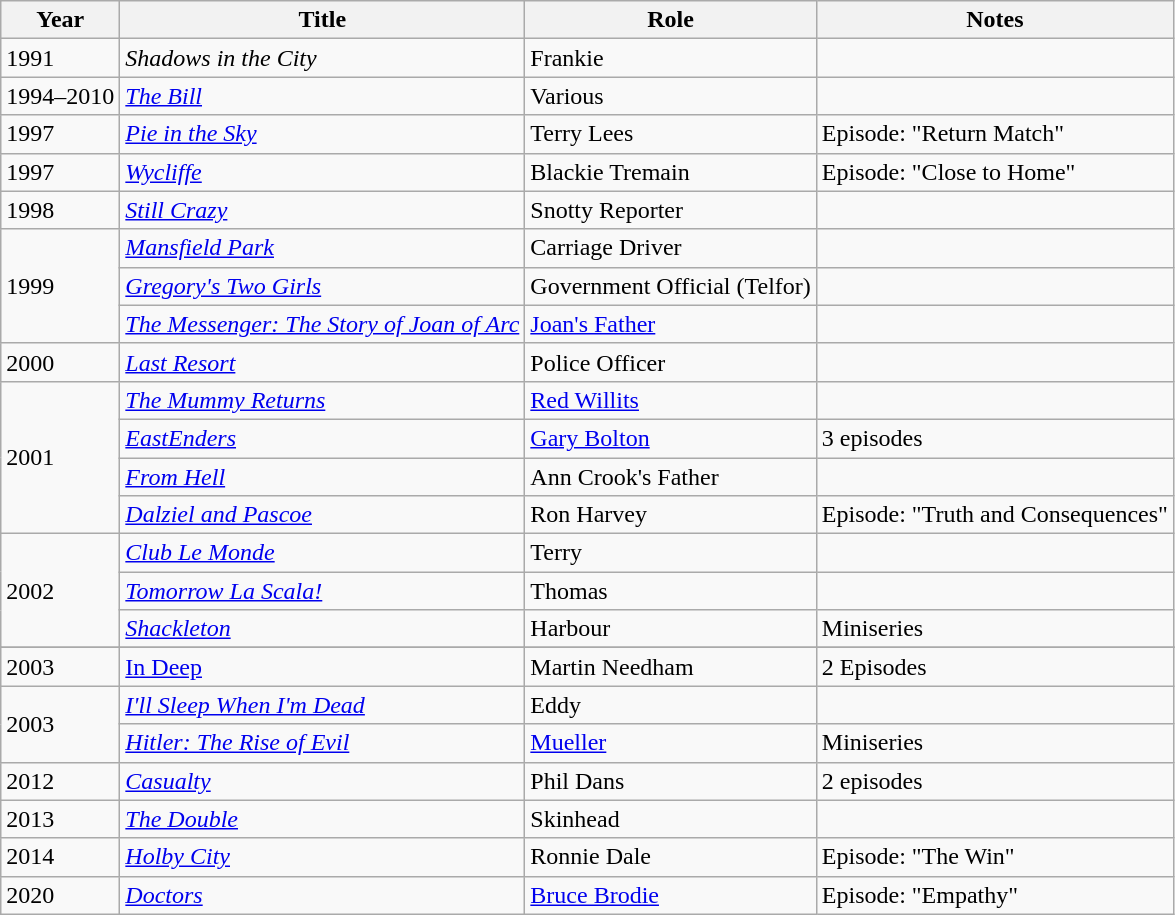<table class="wikitable">
<tr>
<th>Year</th>
<th>Title</th>
<th>Role</th>
<th>Notes</th>
</tr>
<tr>
<td>1991</td>
<td><em>Shadows in the City</em></td>
<td>Frankie</td>
<td></td>
</tr>
<tr>
<td>1994–2010</td>
<td><em><a href='#'>The Bill</a></em></td>
<td>Various</td>
<td></td>
</tr>
<tr>
<td>1997</td>
<td><em><a href='#'>Pie in the Sky</a></em></td>
<td>Terry Lees</td>
<td>Episode: "Return Match"</td>
</tr>
<tr>
<td>1997</td>
<td><em><a href='#'>Wycliffe</a></em></td>
<td>Blackie Tremain</td>
<td>Episode: "Close to Home"</td>
</tr>
<tr>
<td>1998</td>
<td><em><a href='#'>Still Crazy</a></em></td>
<td>Snotty Reporter</td>
<td></td>
</tr>
<tr>
<td rowspan=3>1999</td>
<td><em><a href='#'>Mansfield Park</a></em></td>
<td>Carriage Driver</td>
<td></td>
</tr>
<tr>
<td><em><a href='#'>Gregory's Two Girls</a></em></td>
<td>Government Official (Telfor)</td>
<td></td>
</tr>
<tr>
<td><em><a href='#'>The Messenger: The Story of Joan of Arc</a></em></td>
<td><a href='#'>Joan's Father</a></td>
<td></td>
</tr>
<tr>
<td>2000</td>
<td><em><a href='#'>Last Resort</a></em></td>
<td>Police Officer</td>
<td></td>
</tr>
<tr>
<td rowspan=4>2001</td>
<td><em><a href='#'>The Mummy Returns</a></em></td>
<td><a href='#'>Red Willits</a></td>
<td></td>
</tr>
<tr>
<td><em><a href='#'>EastEnders</a></em></td>
<td><a href='#'>Gary Bolton</a></td>
<td>3 episodes</td>
</tr>
<tr>
<td><em><a href='#'>From Hell</a></em></td>
<td>Ann Crook's Father</td>
<td></td>
</tr>
<tr>
<td><em><a href='#'>Dalziel and Pascoe</a></em></td>
<td>Ron Harvey</td>
<td>Episode: "Truth and Consequences"</td>
</tr>
<tr>
<td rowspan=3>2002</td>
<td><em><a href='#'>Club Le Monde</a></em></td>
<td>Terry</td>
<td></td>
</tr>
<tr>
<td><em><a href='#'>Tomorrow La Scala!</a></em></td>
<td>Thomas</td>
<td></td>
</tr>
<tr>
<td><em><a href='#'>Shackleton</a></em></td>
<td>Harbour</td>
<td>Miniseries</td>
</tr>
<tr>
</tr>
<tr>
<td>2003</td>
<td><a href='#'>In Deep</a></td>
<td>Martin Needham</td>
<td>2 Episodes</td>
</tr>
<tr>
<td rowspan=2>2003</td>
<td><em><a href='#'>I'll Sleep When I'm Dead</a></em></td>
<td>Eddy</td>
<td></td>
</tr>
<tr>
<td><em><a href='#'>Hitler: The Rise of Evil</a></em></td>
<td><a href='#'>Mueller</a></td>
<td>Miniseries</td>
</tr>
<tr>
<td>2012</td>
<td><em><a href='#'>Casualty</a></em></td>
<td>Phil Dans</td>
<td>2 episodes</td>
</tr>
<tr>
<td>2013</td>
<td><em><a href='#'>The Double</a></em></td>
<td>Skinhead</td>
<td></td>
</tr>
<tr>
<td>2014</td>
<td><em><a href='#'>Holby City</a></em></td>
<td>Ronnie Dale</td>
<td>Episode: "The Win"</td>
</tr>
<tr>
<td>2020</td>
<td><em><a href='#'>Doctors</a></em></td>
<td><a href='#'>Bruce Brodie</a></td>
<td>Episode: "Empathy"</td>
</tr>
</table>
